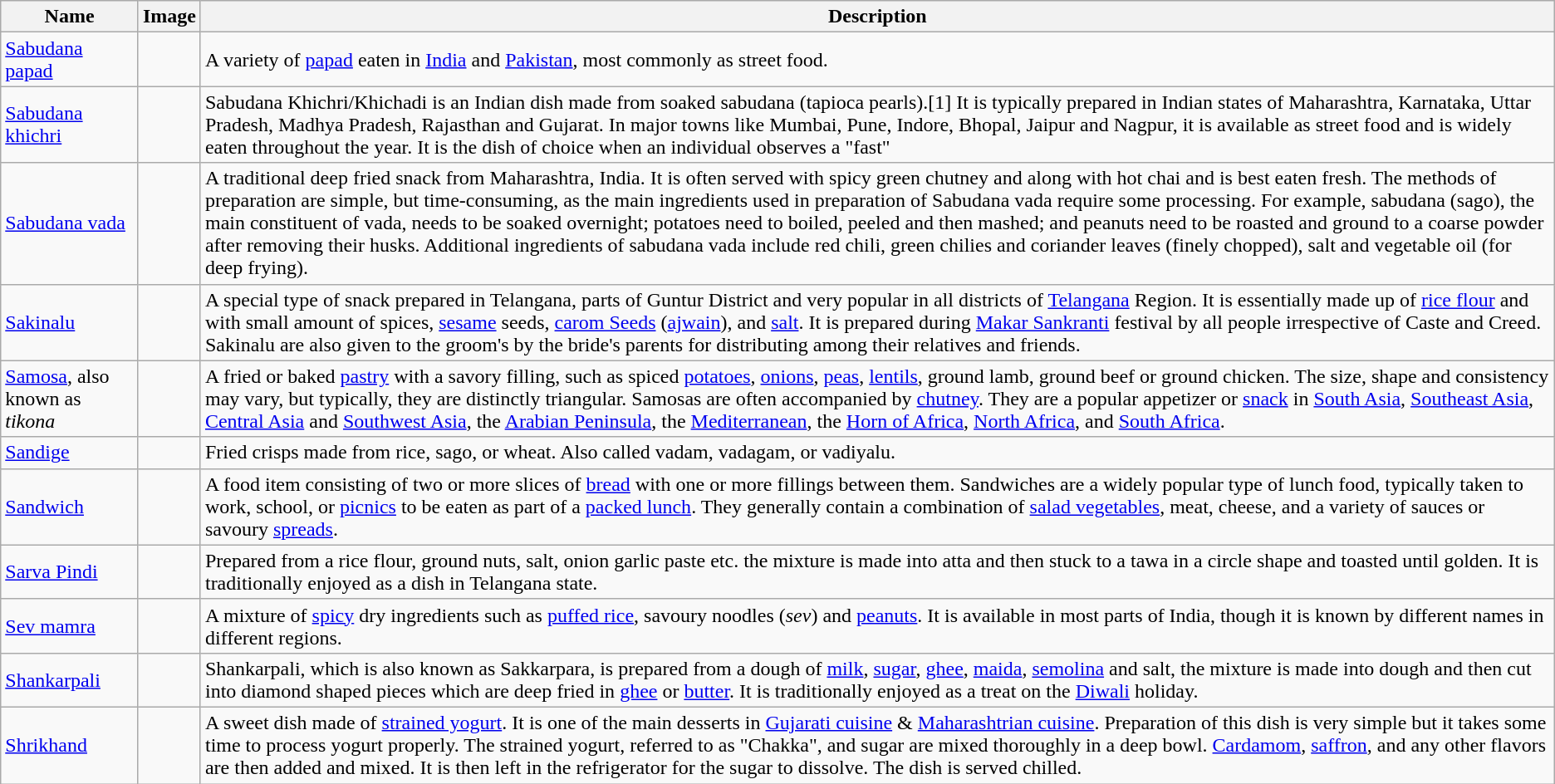<table class="wikitable">
<tr>
<th>Name</th>
<th>Image</th>
<th>Description</th>
</tr>
<tr>
<td><a href='#'>Sabudana papad</a></td>
<td></td>
<td>A variety of <a href='#'>papad</a> eaten in <a href='#'>India</a> and <a href='#'>Pakistan</a>, most commonly as street food.</td>
</tr>
<tr>
<td><a href='#'>Sabudana khichri</a></td>
<td></td>
<td>Sabudana Khichri/Khichadi is an Indian dish made from soaked sabudana (tapioca pearls).[1] It is typically prepared in Indian states of Maharashtra, Karnataka, Uttar Pradesh, Madhya Pradesh, Rajasthan and Gujarat. In major towns like Mumbai, Pune, Indore, Bhopal, Jaipur and Nagpur, it is available as street food and is widely eaten throughout the year. It is the dish of choice when an individual observes a "fast"</td>
</tr>
<tr>
<td><a href='#'>Sabudana vada</a></td>
<td></td>
<td>A traditional deep fried snack from Maharashtra, India. It is often served with spicy green chutney and along with hot chai and is best eaten fresh. The methods of preparation are simple, but time-consuming, as the main ingredients used in preparation of Sabudana vada require some processing. For example, sabudana (sago), the main constituent of vada, needs to be soaked overnight; potatoes need to boiled, peeled and then mashed; and peanuts need to be roasted and ground to a coarse powder after removing their husks. Additional ingredients of sabudana vada include red chili, green chilies and coriander leaves (finely chopped), salt and vegetable oil (for deep frying).</td>
</tr>
<tr>
<td><a href='#'>Sakinalu</a></td>
<td></td>
<td>A special type of snack prepared in Telangana, parts of Guntur District and very popular in all districts of <a href='#'>Telangana</a> Region. It is essentially made up of <a href='#'>rice flour</a> and with small amount of spices, <a href='#'>sesame</a> seeds, <a href='#'>carom Seeds</a> (<a href='#'>ajwain</a>), and <a href='#'>salt</a>. It is prepared during <a href='#'>Makar Sankranti</a> festival by all people irrespective of Caste and Creed. Sakinalu are also given to the groom's by the bride's parents for distributing among their relatives and friends.</td>
</tr>
<tr>
<td><a href='#'>Samosa</a>, also known as <em>tikona</em></td>
<td></td>
<td>A fried or baked <a href='#'>pastry</a> with a savory filling, such as spiced <a href='#'>potatoes</a>, <a href='#'>onions</a>, <a href='#'>peas</a>, <a href='#'>lentils</a>, ground lamb, ground beef or ground chicken. The size, shape and consistency may vary, but typically, they are distinctly triangular. Samosas are often accompanied by <a href='#'>chutney</a>. They are a popular appetizer or <a href='#'>snack</a> in <a href='#'>South Asia</a>, <a href='#'>Southeast Asia</a>, <a href='#'>Central Asia</a> and <a href='#'>Southwest Asia</a>, the <a href='#'>Arabian Peninsula</a>, the <a href='#'>Mediterranean</a>, the <a href='#'>Horn of Africa</a>, <a href='#'>North Africa</a>, and <a href='#'>South Africa</a>.</td>
</tr>
<tr>
<td><a href='#'>Sandige</a></td>
<td></td>
<td>Fried crisps made from rice, sago, or wheat. Also called vadam, vadagam, or vadiyalu.</td>
</tr>
<tr>
<td><a href='#'>Sandwich</a></td>
<td></td>
<td>A food item consisting of two or more slices of <a href='#'>bread</a> with one or more fillings between them. Sandwiches are a widely popular type of lunch food, typically taken to work, school, or <a href='#'>picnics</a> to be eaten as part of a <a href='#'>packed lunch</a>. They generally contain a combination of <a href='#'>salad vegetables</a>, meat, cheese, and a variety of sauces or savoury <a href='#'>spreads</a>.</td>
</tr>
<tr>
<td><a href='#'>Sarva Pindi</a></td>
<td></td>
<td>Prepared from a rice flour, ground nuts, salt, onion garlic paste etc. the mixture is made into atta and then stuck to a tawa in a circle shape and toasted until golden. It is traditionally enjoyed as a dish in Telangana state.</td>
</tr>
<tr>
<td><a href='#'>Sev mamra</a></td>
<td></td>
<td>A mixture of <a href='#'>spicy</a> dry ingredients such as <a href='#'>puffed rice</a>, savoury noodles (<em>sev</em>) and <a href='#'>peanuts</a>. It is available in most parts of India, though it is known by different names in different regions.</td>
</tr>
<tr>
<td><a href='#'>Shankarpali</a></td>
<td> <br><br></td>
<td>Shankarpali, which is also known as Sakkarpara, is prepared from a dough of <a href='#'>milk</a>, <a href='#'>sugar</a>, <a href='#'>ghee</a>, <a href='#'>maida</a>, <a href='#'>semolina</a> and salt, the mixture is made into dough and then cut into diamond shaped pieces which are deep fried in <a href='#'>ghee</a> or <a href='#'>butter</a>. It is traditionally enjoyed as a treat on the <a href='#'>Diwali</a> holiday.</td>
</tr>
<tr>
<td><a href='#'>Shrikhand</a></td>
<td></td>
<td>A sweet dish made of <a href='#'>strained yogurt</a>. It is one of the main desserts in <a href='#'>Gujarati cuisine</a> & <a href='#'>Maharashtrian cuisine</a>. Preparation of this dish is very simple but it takes some time to process yogurt properly. The strained yogurt, referred to as "Chakka", and sugar are mixed thoroughly in a deep bowl. <a href='#'>Cardamom</a>, <a href='#'>saffron</a>, and any other flavors are then added and mixed. It is then left in the refrigerator for the sugar to dissolve. The dish is served chilled.</td>
</tr>
</table>
